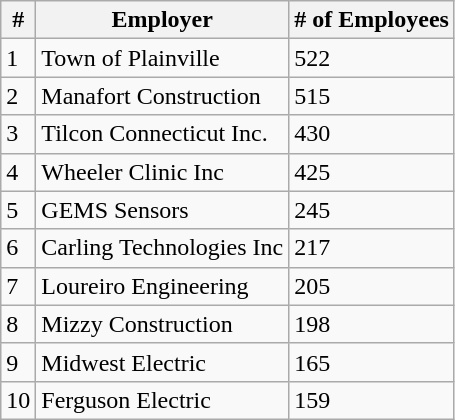<table class="wikitable">
<tr>
<th>#</th>
<th>Employer</th>
<th># of Employees</th>
</tr>
<tr>
<td>1</td>
<td>Town of Plainville</td>
<td>522</td>
</tr>
<tr>
<td>2</td>
<td>Manafort Construction</td>
<td>515</td>
</tr>
<tr>
<td>3</td>
<td>Tilcon Connecticut Inc.</td>
<td>430</td>
</tr>
<tr>
<td>4</td>
<td>Wheeler Clinic Inc</td>
<td>425</td>
</tr>
<tr>
<td>5</td>
<td>GEMS Sensors</td>
<td>245</td>
</tr>
<tr>
<td>6</td>
<td>Carling Technologies Inc</td>
<td>217</td>
</tr>
<tr>
<td>7</td>
<td>Loureiro Engineering</td>
<td>205</td>
</tr>
<tr>
<td>8</td>
<td>Mizzy Construction</td>
<td>198</td>
</tr>
<tr>
<td>9</td>
<td>Midwest Electric</td>
<td>165</td>
</tr>
<tr>
<td>10</td>
<td>Ferguson Electric</td>
<td>159</td>
</tr>
</table>
